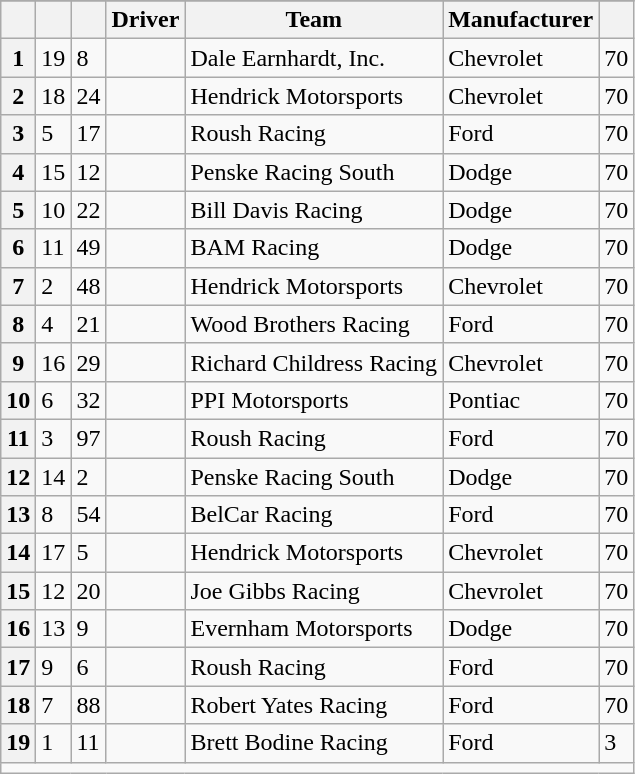<table class="wikitable sortable" border="1">
<tr>
</tr>
<tr>
<th scope="col"></th>
<th scope="col"></th>
<th scope="col"></th>
<th scope="col">Driver</th>
<th scope="col">Team</th>
<th scope="col">Manufacturer</th>
<th scope="col"></th>
</tr>
<tr>
<th scope="row">1</th>
<td>19</td>
<td>8</td>
<td></td>
<td>Dale Earnhardt, Inc.</td>
<td>Chevrolet</td>
<td>70</td>
</tr>
<tr>
<th scope="row">2</th>
<td>18</td>
<td>24</td>
<td></td>
<td>Hendrick Motorsports</td>
<td>Chevrolet</td>
<td>70</td>
</tr>
<tr>
<th scope="row">3</th>
<td>5</td>
<td>17</td>
<td></td>
<td>Roush Racing</td>
<td>Ford</td>
<td>70</td>
</tr>
<tr>
<th scope="row">4</th>
<td>15</td>
<td>12</td>
<td></td>
<td>Penske Racing South</td>
<td>Dodge</td>
<td>70</td>
</tr>
<tr>
<th scope="row">5</th>
<td>10</td>
<td>22</td>
<td></td>
<td>Bill Davis Racing</td>
<td>Dodge</td>
<td>70</td>
</tr>
<tr>
<th scope="row">6</th>
<td>11</td>
<td>49</td>
<td></td>
<td>BAM Racing</td>
<td>Dodge</td>
<td>70</td>
</tr>
<tr>
<th scope="row">7</th>
<td>2</td>
<td>48</td>
<td></td>
<td>Hendrick Motorsports</td>
<td>Chevrolet</td>
<td>70</td>
</tr>
<tr>
<th scope="row">8</th>
<td>4</td>
<td>21</td>
<td></td>
<td>Wood Brothers Racing</td>
<td>Ford</td>
<td>70</td>
</tr>
<tr>
<th scope="row">9</th>
<td>16</td>
<td>29</td>
<td></td>
<td>Richard Childress Racing</td>
<td>Chevrolet</td>
<td>70</td>
</tr>
<tr>
<th scope="row">10</th>
<td>6</td>
<td>32</td>
<td></td>
<td>PPI Motorsports</td>
<td>Pontiac</td>
<td>70</td>
</tr>
<tr>
<th scope="row">11</th>
<td>3</td>
<td>97</td>
<td></td>
<td>Roush Racing</td>
<td>Ford</td>
<td>70</td>
</tr>
<tr>
<th scope="row">12</th>
<td>14</td>
<td>2</td>
<td></td>
<td>Penske Racing South</td>
<td>Dodge</td>
<td>70</td>
</tr>
<tr>
<th scope="row">13</th>
<td>8</td>
<td>54</td>
<td></td>
<td>BelCar Racing</td>
<td>Ford</td>
<td>70</td>
</tr>
<tr>
<th scope="row">14</th>
<td>17</td>
<td>5</td>
<td></td>
<td>Hendrick Motorsports</td>
<td>Chevrolet</td>
<td>70</td>
</tr>
<tr>
<th scope="row">15</th>
<td>12</td>
<td>20</td>
<td></td>
<td>Joe Gibbs Racing</td>
<td>Chevrolet</td>
<td>70</td>
</tr>
<tr>
<th scope="row">16</th>
<td>13</td>
<td>9</td>
<td></td>
<td>Evernham Motorsports</td>
<td>Dodge</td>
<td>70</td>
</tr>
<tr>
<th scope="row">17</th>
<td>9</td>
<td>6</td>
<td></td>
<td>Roush Racing</td>
<td>Ford</td>
<td>70</td>
</tr>
<tr>
<th scope="row">18</th>
<td>7</td>
<td>88</td>
<td></td>
<td>Robert Yates Racing</td>
<td>Ford</td>
<td>70</td>
</tr>
<tr>
<th scope="row">19</th>
<td>1</td>
<td>11</td>
<td></td>
<td>Brett Bodine Racing</td>
<td>Ford</td>
<td>3</td>
</tr>
<tr class="sortbottom">
<td colspan="8"></td>
</tr>
</table>
